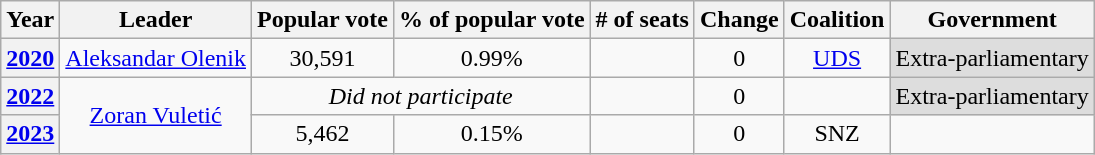<table class="wikitable" style="text-align:center">
<tr>
<th>Year</th>
<th>Leader</th>
<th>Popular vote</th>
<th>% of popular vote</th>
<th># of seats</th>
<th>Change</th>
<th>Coalition</th>
<th rowspan="1">Government</th>
</tr>
<tr>
<th><a href='#'>2020</a></th>
<td><a href='#'>Aleksandar Olenik</a></td>
<td>30,591</td>
<td>0.99%</td>
<td></td>
<td> 0</td>
<td><a href='#'>UDS</a></td>
<td style="background:#ddd;">Extra-parliamentary</td>
</tr>
<tr>
<th><a href='#'>2022</a></th>
<td rowspan="2"><a href='#'>Zoran Vuletić</a></td>
<td colspan="2"><em>Did not participate</em></td>
<td></td>
<td> 0</td>
<td></td>
<td style="background:#ddd;">Extra-parliamentary</td>
</tr>
<tr>
<th><a href='#'>2023</a></th>
<td>5,462</td>
<td>0.15%</td>
<td></td>
<td> 0</td>
<td>SNZ</td>
<td></td>
</tr>
</table>
